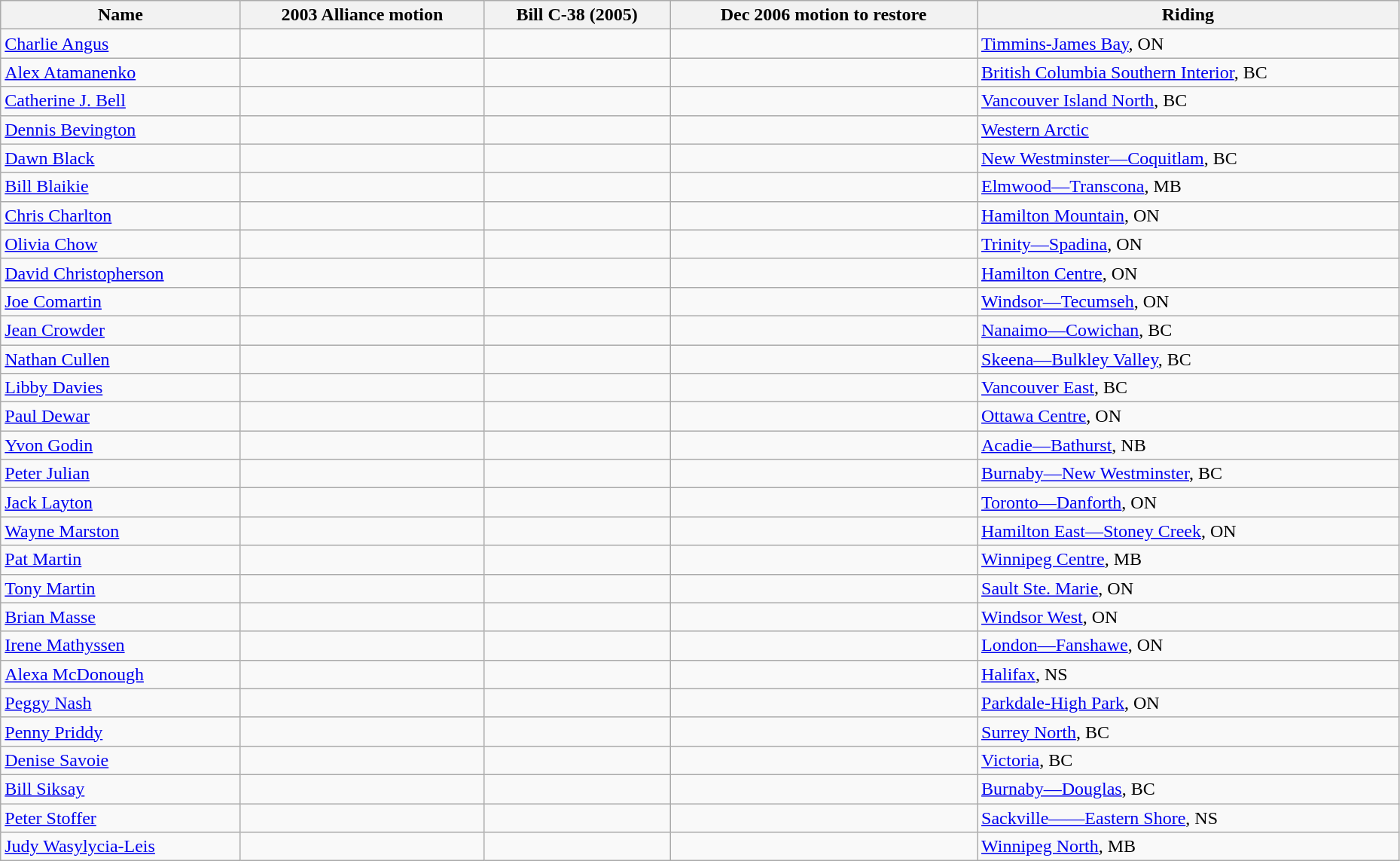<table class="wikitable" width="98%">
<tr>
<th>Name</th>
<th>2003 Alliance motion</th>
<th>Bill C-38 (2005)</th>
<th>Dec 2006 motion to restore</th>
<th>Riding</th>
</tr>
<tr>
<td><a href='#'>Charlie Angus</a></td>
<td></td>
<td></td>
<td></td>
<td><a href='#'>Timmins-James Bay</a>, ON</td>
</tr>
<tr>
<td><a href='#'>Alex Atamanenko</a></td>
<td></td>
<td></td>
<td></td>
<td><a href='#'>British Columbia Southern Interior</a>, BC</td>
</tr>
<tr>
<td><a href='#'>Catherine J. Bell</a></td>
<td></td>
<td></td>
<td></td>
<td><a href='#'>Vancouver Island North</a>, BC</td>
</tr>
<tr>
<td><a href='#'>Dennis Bevington</a></td>
<td></td>
<td></td>
<td></td>
<td><a href='#'>Western Arctic</a></td>
</tr>
<tr>
<td><a href='#'>Dawn Black</a></td>
<td></td>
<td></td>
<td></td>
<td><a href='#'>New Westminster—Coquitlam</a>, BC</td>
</tr>
<tr>
<td><a href='#'>Bill Blaikie</a></td>
<td></td>
<td></td>
<td></td>
<td><a href='#'>Elmwood—Transcona</a>, MB</td>
</tr>
<tr>
<td><a href='#'>Chris Charlton</a></td>
<td></td>
<td></td>
<td></td>
<td><a href='#'>Hamilton Mountain</a>, ON</td>
</tr>
<tr>
<td><a href='#'>Olivia Chow</a></td>
<td></td>
<td></td>
<td></td>
<td><a href='#'>Trinity—Spadina</a>, ON</td>
</tr>
<tr>
<td><a href='#'>David Christopherson</a></td>
<td></td>
<td></td>
<td></td>
<td><a href='#'>Hamilton Centre</a>, ON</td>
</tr>
<tr>
<td><a href='#'>Joe Comartin</a></td>
<td></td>
<td></td>
<td></td>
<td><a href='#'>Windsor—Tecumseh</a>, ON</td>
</tr>
<tr>
<td><a href='#'>Jean Crowder</a></td>
<td></td>
<td></td>
<td></td>
<td><a href='#'>Nanaimo—Cowichan</a>, BC</td>
</tr>
<tr>
<td><a href='#'>Nathan Cullen</a></td>
<td></td>
<td></td>
<td></td>
<td><a href='#'>Skeena—Bulkley Valley</a>, BC</td>
</tr>
<tr>
<td><a href='#'>Libby Davies</a></td>
<td></td>
<td></td>
<td></td>
<td><a href='#'>Vancouver East</a>, BC</td>
</tr>
<tr>
<td><a href='#'>Paul Dewar</a></td>
<td></td>
<td></td>
<td></td>
<td><a href='#'>Ottawa Centre</a>, ON</td>
</tr>
<tr>
<td><a href='#'>Yvon Godin</a></td>
<td></td>
<td></td>
<td></td>
<td><a href='#'>Acadie—Bathurst</a>, NB</td>
</tr>
<tr>
<td><a href='#'>Peter Julian</a></td>
<td></td>
<td></td>
<td></td>
<td><a href='#'>Burnaby—New Westminster</a>, BC</td>
</tr>
<tr>
<td><a href='#'>Jack Layton</a></td>
<td></td>
<td></td>
<td></td>
<td><a href='#'>Toronto—Danforth</a>, ON</td>
</tr>
<tr>
<td><a href='#'>Wayne Marston</a></td>
<td></td>
<td></td>
<td></td>
<td><a href='#'>Hamilton East—Stoney Creek</a>, ON</td>
</tr>
<tr>
<td><a href='#'>Pat Martin</a></td>
<td></td>
<td></td>
<td></td>
<td><a href='#'>Winnipeg Centre</a>, MB</td>
</tr>
<tr>
<td><a href='#'>Tony Martin</a></td>
<td></td>
<td></td>
<td></td>
<td><a href='#'>Sault Ste. Marie</a>, ON</td>
</tr>
<tr>
<td><a href='#'>Brian Masse</a></td>
<td></td>
<td></td>
<td></td>
<td><a href='#'>Windsor West</a>, ON</td>
</tr>
<tr>
<td><a href='#'>Irene Mathyssen</a></td>
<td></td>
<td></td>
<td></td>
<td><a href='#'>London—Fanshawe</a>, ON</td>
</tr>
<tr>
<td><a href='#'>Alexa McDonough</a></td>
<td></td>
<td></td>
<td></td>
<td><a href='#'>Halifax</a>, NS</td>
</tr>
<tr>
<td><a href='#'>Peggy Nash</a></td>
<td></td>
<td></td>
<td></td>
<td><a href='#'>Parkdale-High Park</a>, ON</td>
</tr>
<tr>
<td><a href='#'>Penny Priddy</a></td>
<td></td>
<td></td>
<td></td>
<td><a href='#'>Surrey North</a>, BC</td>
</tr>
<tr>
<td><a href='#'>Denise Savoie</a></td>
<td></td>
<td></td>
<td></td>
<td><a href='#'>Victoria</a>, BC</td>
</tr>
<tr>
<td><a href='#'>Bill Siksay</a></td>
<td></td>
<td></td>
<td></td>
<td><a href='#'>Burnaby—Douglas</a>, BC</td>
</tr>
<tr>
<td><a href='#'>Peter Stoffer</a></td>
<td></td>
<td></td>
<td></td>
<td><a href='#'>Sackville——Eastern Shore</a>, NS</td>
</tr>
<tr>
<td><a href='#'>Judy Wasylycia-Leis</a></td>
<td></td>
<td></td>
<td></td>
<td><a href='#'>Winnipeg North</a>, MB</td>
</tr>
</table>
